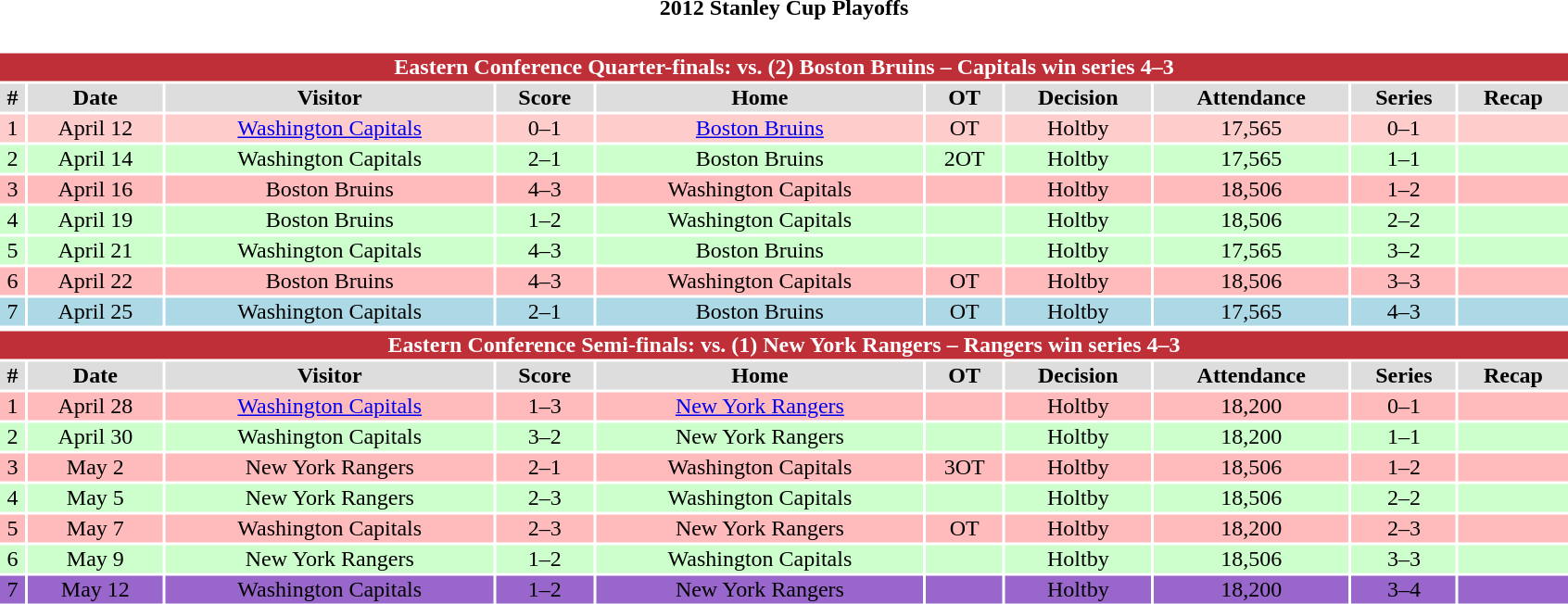<table class="toccolours"  style="width:90%; clear:both; margin:1.5em auto; text-align:center;">
<tr>
<th>2012 Stanley Cup Playoffs</th>
</tr>
<tr>
<td colspan=10><br><table class="toccolours collapsible collapsed" style="width:100%;">
<tr>
<th colspan=10; style="background:#BF2F38; color:white;">Eastern Conference Quarter-finals: vs. (2) Boston Bruins – Capitals win series 4–3</th>
</tr>
<tr style="text-align:center; background:#ddd;">
<td><strong>#</strong></td>
<td><strong>Date</strong></td>
<td><strong>Visitor</strong></td>
<td><strong>Score</strong></td>
<td><strong>Home</strong></td>
<td><strong>OT</strong></td>
<td><strong>Decision</strong></td>
<td><strong>Attendance</strong></td>
<td><strong>Series</strong></td>
<td><strong>Recap</strong></td>
</tr>
<tr style="text-align:center; background:#fcc;">
<td>1</td>
<td>April 12</td>
<td><a href='#'>Washington Capitals</a></td>
<td>0–1</td>
<td><a href='#'>Boston Bruins</a></td>
<td>OT</td>
<td>Holtby</td>
<td>17,565</td>
<td>0–1</td>
<td></td>
</tr>
<tr style="text-align:center; background:#cfc;">
<td>2</td>
<td>April 14</td>
<td>Washington Capitals</td>
<td>2–1</td>
<td>Boston Bruins</td>
<td>2OT</td>
<td>Holtby</td>
<td>17,565</td>
<td>1–1</td>
<td></td>
</tr>
<tr style="text-align:center; background:#fbb;">
<td>3</td>
<td>April 16</td>
<td>Boston Bruins</td>
<td>4–3</td>
<td>Washington Capitals</td>
<td></td>
<td>Holtby</td>
<td>18,506</td>
<td>1–2</td>
<td></td>
</tr>
<tr style="text-align:center; background:#cfc;">
<td>4</td>
<td>April 19</td>
<td>Boston Bruins</td>
<td>1–2</td>
<td>Washington Capitals</td>
<td></td>
<td>Holtby</td>
<td>18,506</td>
<td>2–2</td>
<td></td>
</tr>
<tr style="text-align:center; background:#cfc;">
<td>5</td>
<td>April 21</td>
<td>Washington Capitals</td>
<td>4–3</td>
<td>Boston Bruins</td>
<td></td>
<td>Holtby</td>
<td>17,565</td>
<td>3–2</td>
<td></td>
</tr>
<tr style="text-align:center; background:#fbb;">
<td>6</td>
<td>April 22</td>
<td>Boston Bruins</td>
<td>4–3</td>
<td>Washington Capitals</td>
<td>OT</td>
<td>Holtby</td>
<td>18,506</td>
<td>3–3</td>
<td></td>
</tr>
<tr style="text-align:center; background:lightblue;">
<td>7</td>
<td>April 25</td>
<td>Washington Capitals</td>
<td>2–1</td>
<td>Boston Bruins</td>
<td>OT</td>
<td>Holtby</td>
<td>17,565</td>
<td>4–3</td>
<td></td>
</tr>
</table>
<table class="toccolours collapsible collapsed" style="width:100%;">
<tr>
<th colspan=10; style="background:#BF2F38; color:white;">Eastern Conference Semi-finals: vs. (1) New York Rangers – Rangers win series 4–3</th>
</tr>
<tr style="text-align:center; background:#ddd;">
<td><strong>#</strong></td>
<td><strong>Date</strong></td>
<td><strong>Visitor</strong></td>
<td><strong>Score</strong></td>
<td><strong>Home</strong></td>
<td><strong>OT</strong></td>
<td><strong>Decision</strong></td>
<td><strong>Attendance</strong></td>
<td><strong>Series</strong></td>
<td><strong>Recap</strong></td>
</tr>
<tr style="text-align:center; background:#fbb;">
<td>1</td>
<td>April 28</td>
<td><a href='#'>Washington Capitals</a></td>
<td>1–3</td>
<td><a href='#'>New York Rangers</a></td>
<td></td>
<td>Holtby</td>
<td>18,200</td>
<td>0–1</td>
<td></td>
</tr>
<tr style="text-align:center; background:#cfc;">
<td>2</td>
<td>April 30</td>
<td>Washington Capitals</td>
<td>3–2</td>
<td>New York Rangers</td>
<td></td>
<td>Holtby</td>
<td>18,200</td>
<td>1–1</td>
<td></td>
</tr>
<tr style="text-align:center; background:#fbb;">
<td>3</td>
<td>May 2</td>
<td>New York Rangers</td>
<td>2–1</td>
<td>Washington Capitals</td>
<td>3OT</td>
<td>Holtby</td>
<td>18,506</td>
<td>1–2</td>
<td></td>
</tr>
<tr style="text-align:center; background:#cfc;">
<td>4</td>
<td>May 5</td>
<td>New York Rangers</td>
<td>2–3</td>
<td>Washington Capitals</td>
<td></td>
<td>Holtby</td>
<td>18,506</td>
<td>2–2</td>
<td></td>
</tr>
<tr style="text-align:center; background:#fbb;">
<td>5</td>
<td>May 7</td>
<td>Washington Capitals</td>
<td>2–3</td>
<td>New York Rangers</td>
<td>OT</td>
<td>Holtby</td>
<td>18,200</td>
<td>2–3</td>
<td></td>
</tr>
<tr style="text-align:center; background:#cfc;">
<td>6</td>
<td>May 9</td>
<td>New York Rangers</td>
<td>1–2</td>
<td>Washington Capitals</td>
<td></td>
<td>Holtby</td>
<td>18,506</td>
<td>3–3</td>
<td></td>
</tr>
<tr style="text-align:center; background:#96c;">
<td>7</td>
<td>May 12</td>
<td>Washington Capitals</td>
<td>1–2</td>
<td>New York Rangers</td>
<td></td>
<td>Holtby</td>
<td>18,200</td>
<td>3–4</td>
<td></td>
</tr>
</table>
</td>
</tr>
</table>
